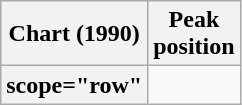<table class="wikitable plainrowheaders">
<tr>
<th>Chart (1990)</th>
<th>Peak<br>position</th>
</tr>
<tr>
<th>scope="row" </th>
</tr>
</table>
